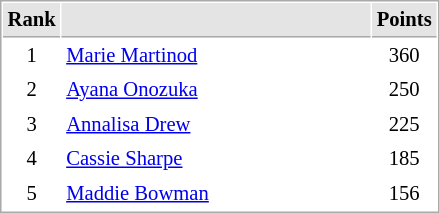<table cellspacing="1" cellpadding="3" style="border:1px solid #aaa; font-size:86%;">
<tr style="background:#e4e4e4;">
<th style="border-bottom:1px solid #aaa; width:10px;">Rank</th>
<th style="border-bottom:1px solid #aaa; width:200px;"></th>
<th style="border-bottom:1px solid #aaa; width:20px;">Points</th>
</tr>
<tr>
<td align=center>1</td>
<td> <a href='#'>Marie Martinod</a></td>
<td align=center>360</td>
</tr>
<tr>
<td align=center>2</td>
<td> <a href='#'>Ayana Onozuka</a></td>
<td align=center>250</td>
</tr>
<tr>
<td align=center>3</td>
<td> <a href='#'>Annalisa Drew</a></td>
<td align=center>225</td>
</tr>
<tr>
<td align=center>4</td>
<td> <a href='#'>Cassie Sharpe</a></td>
<td align=center>185</td>
</tr>
<tr>
<td align=center>5</td>
<td> <a href='#'>Maddie Bowman</a></td>
<td align=center>156</td>
</tr>
</table>
